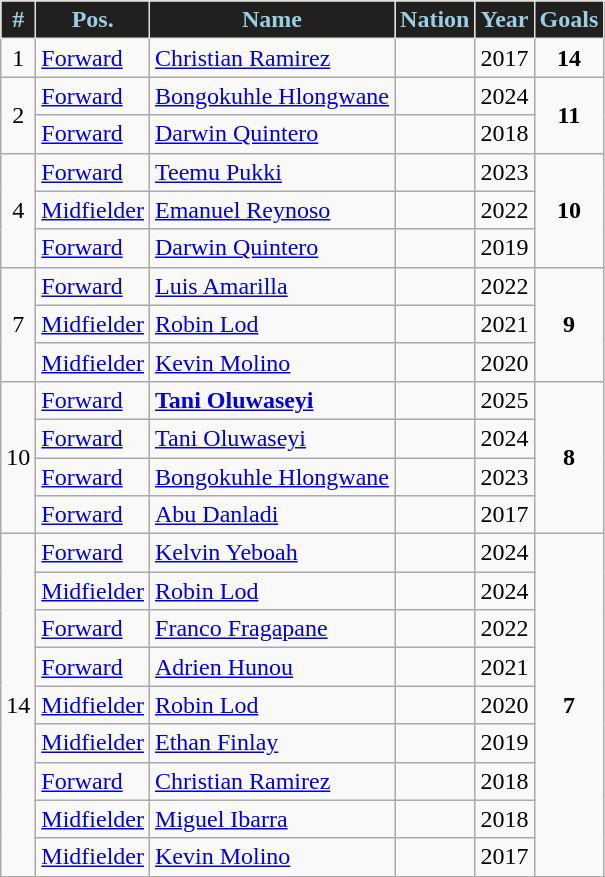<table class="wikitable sortable" style="text-align:center;">
<tr>
<th style="background:#21201E;color:#9BCEE3;border:1px solid #E1E2DD;" scope="col">#</th>
<th style="background:#21201E;color:#9BCEE3;border:1px solid #E1E2DD;" scope="col">Pos.</th>
<th style="background:#21201E;color:#9BCEE3;border:1px solid #E1E2DD;" scope="col">Name</th>
<th style="background:#21201E;color:#9BCEE3;border:1px solid #E1E2DD;" scope="col">Nation</th>
<th style="background:#21201E;color:#9BCEE3;border:1px solid #E1E2DD;" scope="col">Year</th>
<th style="background:#21201E;color:#9BCEE3;border:1px solid #E1E2DD;" scope="col">Goals</th>
</tr>
<tr>
<td>1</td>
<td style="text-align:left;"><a href='#'>Forward</a></td>
<td style="text-align:left;"><a href='#'>Christian Ramirez</a></td>
<td style="text-align:left;"></td>
<td style="text-align:left;">2017</td>
<td><strong>14</strong></td>
</tr>
<tr>
<td rowspan="2">2</td>
<td style="text-align:left;"><a href='#'>Forward</a></td>
<td style="text-align:left;"><a href='#'>Bongokuhle Hlongwane</a></td>
<td style="text-align:left;"></td>
<td style="text-align:left;">2024</td>
<td rowspan="2"><strong>11</strong></td>
</tr>
<tr>
<td style="text-align:left;"><a href='#'>Forward</a></td>
<td style="text-align:left;"><a href='#'>Darwin Quintero</a></td>
<td style="text-align:left;"></td>
<td style="text-align:left;">2018</td>
</tr>
<tr>
<td rowspan="3">4</td>
<td style="text-align:left;"><a href='#'>Forward</a></td>
<td style="text-align:left;"><a href='#'>Teemu Pukki</a></td>
<td style="text-align:left;"></td>
<td style="text-align:left;">2023</td>
<td rowspan="3"><strong>10</strong></td>
</tr>
<tr>
<td style="text-align:left;"><a href='#'>Midfielder</a></td>
<td style="text-align:left;"><a href='#'>Emanuel Reynoso</a></td>
<td style="text-align:left;"></td>
<td style="text-align:left;">2022</td>
</tr>
<tr>
<td style="text-align:left;"><a href='#'>Forward</a></td>
<td style="text-align:left;"><a href='#'>Darwin Quintero</a></td>
<td style="text-align:left;"></td>
<td style="text-align:left;">2019</td>
</tr>
<tr>
<td rowspan="3">7</td>
<td style="text-align:left;"><a href='#'>Forward</a></td>
<td style="text-align:left;"><a href='#'>Luis Amarilla</a></td>
<td style="text-align:left;"></td>
<td style="text-align:left;">2022</td>
<td rowspan="3"><strong>9</strong></td>
</tr>
<tr>
<td style="text-align:left;"><a href='#'>Midfielder</a></td>
<td style="text-align:left;"><a href='#'>Robin Lod</a></td>
<td style="text-align:left;"></td>
<td style="text-align:left;">2021</td>
</tr>
<tr>
<td style="text-align:left;"><a href='#'>Midfielder</a></td>
<td style="text-align:left;"><a href='#'>Kevin Molino</a></td>
<td style="text-align:left;"></td>
<td style="text-align:left;">2020</td>
</tr>
<tr>
<td rowspan="4">10</td>
<td style="text-align:left;"><a href='#'>Forward</a></td>
<td style="text-align:left;"><strong><a href='#'>Tani Oluwaseyi</a></strong></td>
<td style="text-align:left;"></td>
<td style="text-align:left;">2025</td>
<td rowspan="4"><strong>8</strong></td>
</tr>
<tr>
<td style="text-align:left;"><a href='#'>Forward</a></td>
<td style="text-align:left;"><a href='#'>Tani Oluwaseyi</a></td>
<td style="text-align:left;"></td>
<td style="text-align:left;">2024</td>
</tr>
<tr>
<td style="text-align:left;"><a href='#'>Forward</a></td>
<td style="text-align:left;"><a href='#'>Bongokuhle Hlongwane</a></td>
<td style="text-align:left;"></td>
<td style="text-align:left;">2023</td>
</tr>
<tr>
<td style="text-align:left;"><a href='#'>Forward</a></td>
<td style="text-align:left;"><a href='#'>Abu Danladi</a></td>
<td style="text-align:left;"></td>
<td style="text-align:left;">2017</td>
</tr>
<tr>
<td rowspan="9">14</td>
<td style="text-align:left;"><a href='#'>Forward</a></td>
<td style="text-align:left;"><a href='#'>Kelvin Yeboah</a></td>
<td style="text-align:left;"></td>
<td style="text-align:left;">2024</td>
<td rowspan="9"><strong>7</strong></td>
</tr>
<tr>
<td style="text-align:left;"><a href='#'>Midfielder</a></td>
<td style="text-align:left;"><a href='#'>Robin Lod</a></td>
<td style="text-align:left;"></td>
<td style="text-align:left;">2024</td>
</tr>
<tr>
<td style="text-align:left;"><a href='#'>Forward</a></td>
<td style="text-align:left;"><a href='#'>Franco Fragapane</a></td>
<td style="text-align:left;"></td>
<td style="text-align:left;">2022</td>
</tr>
<tr>
<td style="text-align:left;"><a href='#'>Forward</a></td>
<td style="text-align:left;"><a href='#'>Adrien Hunou</a></td>
<td style="text-align:left;"></td>
<td style="text-align:left;">2021</td>
</tr>
<tr>
<td style="text-align:left;"><a href='#'>Midfielder</a></td>
<td style="text-align:left;"><a href='#'>Robin Lod</a></td>
<td style="text-align:left;"></td>
<td style="text-align:left;">2020</td>
</tr>
<tr>
<td style="text-align:left;"><a href='#'>Midfielder</a></td>
<td style="text-align:left;"><a href='#'>Ethan Finlay</a></td>
<td style="text-align:left;"></td>
<td style="text-align:left;">2019</td>
</tr>
<tr>
<td style="text-align:left;"><a href='#'>Forward</a></td>
<td style="text-align:left;"><a href='#'>Christian Ramirez</a></td>
<td style="text-align:left;"></td>
<td style="text-align:left;">2018</td>
</tr>
<tr>
<td style="text-align:left;"><a href='#'>Midfielder</a></td>
<td style="text-align:left;"><a href='#'>Miguel Ibarra</a></td>
<td style="text-align:left;"></td>
<td style="text-align:left;">2018</td>
</tr>
<tr>
<td style="text-align:left;"><a href='#'>Midfielder</a></td>
<td style="text-align:left;"><a href='#'>Kevin Molino</a></td>
<td style="text-align:left;"></td>
<td style="text-align:left;">2017</td>
</tr>
<tr>
</tr>
</table>
